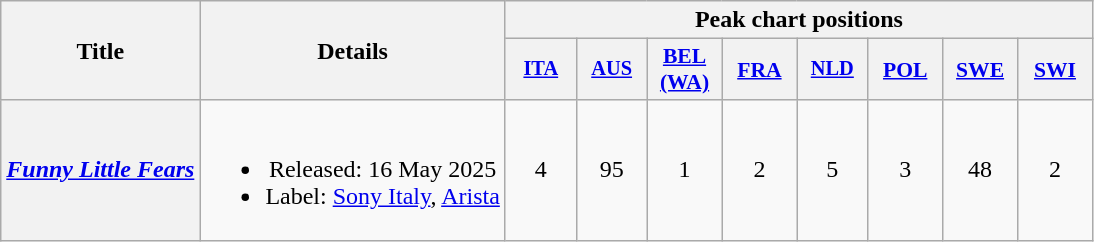<table class="wikitable plainrowheaders" style="text-align:center;">
<tr>
<th scope="col" rowspan="2">Title</th>
<th scope="col" rowspan="2">Details</th>
<th scope="col" colspan="8">Peak chart positions</th>
</tr>
<tr>
<th scope="col" style="width:3em;font-size:85%;"><a href='#'>ITA</a><br></th>
<th scope="col" style="width:3em;font-size:85%;"><a href='#'>AUS</a><br></th>
<th scope="col" style="width:3em;font-size:90%"><a href='#'>BEL<br>(WA)</a><br></th>
<th scope="col" style="width:3em;font-size:90%"><a href='#'>FRA</a><br></th>
<th scope="col" style="width:3em;font-size:85%;"><a href='#'>NLD</a><br></th>
<th scope="col" style="width:3em;font-size:90%"><a href='#'>POL</a><br></th>
<th scope="col" style="width:3em;font-size:90%"><a href='#'>SWE</a><br></th>
<th scope="col" style="width:3em;font-size:90%;"><a href='#'>SWI</a><br></th>
</tr>
<tr>
<th scope="row"><em><a href='#'>Funny Little Fears</a></em></th>
<td><br><ul><li>Released: 16 May 2025</li><li>Label: <a href='#'>Sony Italy</a>, <a href='#'>Arista</a></li></ul></td>
<td>4</td>
<td>95</td>
<td>1</td>
<td>2</td>
<td>5</td>
<td>3</td>
<td>48</td>
<td>2</td>
</tr>
</table>
